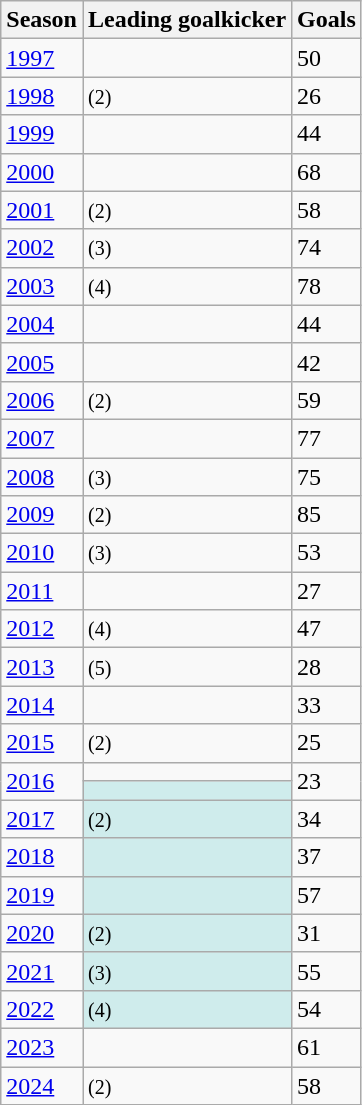<table class="wikitable sortable">
<tr>
<th>Season</th>
<th>Leading goalkicker</th>
<th>Goals</th>
</tr>
<tr>
<td><a href='#'>1997</a></td>
<td></td>
<td>50</td>
</tr>
<tr>
<td><a href='#'>1998</a></td>
<td> <small>(2)</small></td>
<td>26</td>
</tr>
<tr>
<td><a href='#'>1999</a></td>
<td></td>
<td>44</td>
</tr>
<tr>
<td><a href='#'>2000</a></td>
<td></td>
<td>68</td>
</tr>
<tr>
<td><a href='#'>2001</a></td>
<td> <small>(2)</small></td>
<td>58</td>
</tr>
<tr>
<td><a href='#'>2002</a></td>
<td> <small>(3)</small></td>
<td>74</td>
</tr>
<tr>
<td><a href='#'>2003</a></td>
<td> <small>(4)</small></td>
<td>78</td>
</tr>
<tr>
<td><a href='#'>2004</a></td>
<td></td>
<td>44</td>
</tr>
<tr>
<td><a href='#'>2005</a></td>
<td></td>
<td>42</td>
</tr>
<tr>
<td><a href='#'>2006</a></td>
<td> <small>(2)</small></td>
<td>59</td>
</tr>
<tr>
<td><a href='#'>2007</a></td>
<td></td>
<td>77</td>
</tr>
<tr>
<td><a href='#'>2008</a></td>
<td> <small>(3)</small></td>
<td>75</td>
</tr>
<tr>
<td><a href='#'>2009</a></td>
<td> <small>(2)</small></td>
<td>85</td>
</tr>
<tr>
<td><a href='#'>2010</a></td>
<td> <small>(3)</small></td>
<td>53</td>
</tr>
<tr>
<td><a href='#'>2011</a></td>
<td></td>
<td>27</td>
</tr>
<tr>
<td><a href='#'>2012</a></td>
<td> <small>(4)</small></td>
<td>47</td>
</tr>
<tr>
<td><a href='#'>2013</a></td>
<td> <small>(5)</small></td>
<td>28</td>
</tr>
<tr>
<td><a href='#'>2014</a></td>
<td></td>
<td>33</td>
</tr>
<tr>
<td><a href='#'>2015</a></td>
<td> <small>(2)</small></td>
<td>25</td>
</tr>
<tr>
<td rowspan=2><a href='#'>2016</a></td>
<td></td>
<td rowspan=2>23</td>
</tr>
<tr>
<td style="text-align:left; background:#cfecec;"></td>
</tr>
<tr>
<td><a href='#'>2017</a></td>
<td style="text-align:left; background:#cfecec;"> <small>(2)</small></td>
<td>34</td>
</tr>
<tr>
<td><a href='#'>2018</a></td>
<td style="text-align:left; background:#cfecec;"></td>
<td>37</td>
</tr>
<tr>
<td><a href='#'>2019</a></td>
<td style="text-align:left; background:#cfecec;"></td>
<td>57</td>
</tr>
<tr>
<td><a href='#'>2020</a></td>
<td style="text-align:left; background:#cfecec;"> <small>(2)</small></td>
<td>31</td>
</tr>
<tr>
<td><a href='#'>2021</a></td>
<td style="text-align:left; background:#cfecec;"> <small>(3)</small></td>
<td>55</td>
</tr>
<tr>
<td><a href='#'>2022</a></td>
<td style="text-align:left; background:#cfecec;"> <small>(4)</small></td>
<td>54</td>
</tr>
<tr>
<td><a href='#'>2023</a></td>
<td></td>
<td>61</td>
</tr>
<tr>
<td><a href='#'>2024</a></td>
<td> <small>(2)</small></td>
<td>58</td>
</tr>
</table>
